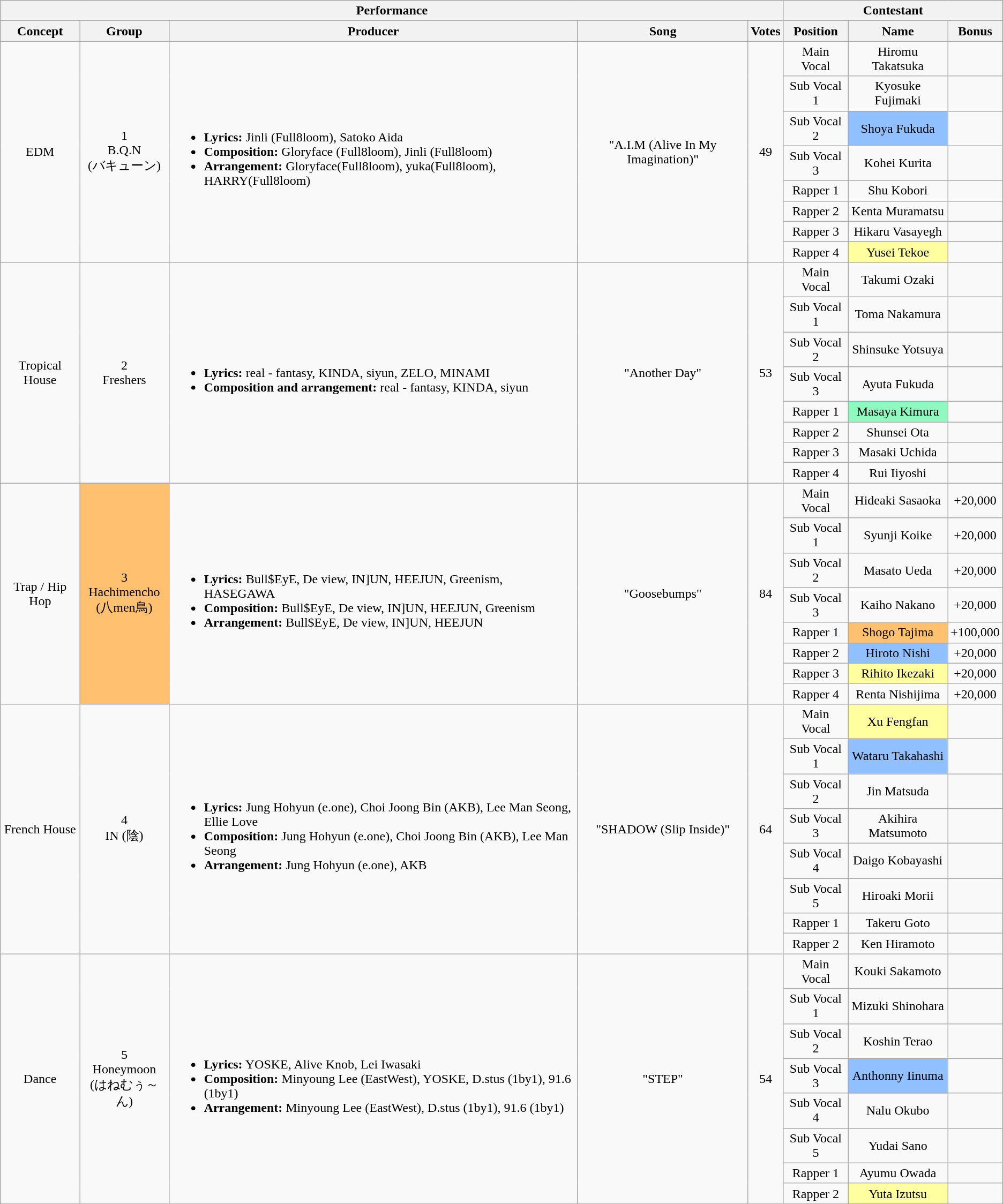<table class="wikitable sortable" style="text-align:center">
<tr>
<th colspan="5">Performance</th>
<th colspan="3">Contestant</th>
</tr>
<tr>
<th>Concept</th>
<th>Group</th>
<th>Producer</th>
<th>Song</th>
<th>Votes</th>
<th>Position</th>
<th>Name</th>
<th>Bonus</th>
</tr>
<tr>
<td rowspan="8">EDM</td>
<td rowspan="8">1<br>B.Q.N<br>(バキューン)</td>
<td rowspan="8" align="left"><br><ul><li><strong>Lyrics:</strong> Jinli (Full8loom), Satoko Aida</li><li><strong>Composition:</strong> Gloryface (Full8loom), Jinli (Full8loom)</li><li><strong>Arrangement:</strong> Gloryface(Full8loom), yuka(Full8loom), HARRY(Full8loom)</li></ul></td>
<td rowspan="8">"A.I.M (Alive In My Imagination)"</td>
<td rowspan="8">49</td>
<td>Main Vocal</td>
<td>Hiromu Takatsuka</td>
<td></td>
</tr>
<tr>
<td>Sub Vocal 1</td>
<td>Kyosuke Fujimaki</td>
<td></td>
</tr>
<tr>
<td>Sub Vocal 2</td>
<td style="background:#90C0FF">Shoya Fukuda</td>
<td></td>
</tr>
<tr>
<td>Sub Vocal 3</td>
<td>Kohei Kurita</td>
<td></td>
</tr>
<tr>
<td>Rapper 1</td>
<td>Shu Kobori</td>
<td></td>
</tr>
<tr>
<td>Rapper 2</td>
<td>Kenta Muramatsu</td>
<td></td>
</tr>
<tr>
<td>Rapper 3</td>
<td>Hikaru Vasayegh</td>
<td></td>
</tr>
<tr>
<td>Rapper 4</td>
<td style="background:#FFFF9F">Yusei Tekoe</td>
<td></td>
</tr>
<tr>
<td rowspan="8">Tropical House</td>
<td rowspan="8">2<br>Freshers</td>
<td rowspan="8" align="left"><br><ul><li><strong>Lyrics:</strong> real - fantasy, KINDA, siyun, ZELO, MINAMI</li><li><strong>Composition and arrangement:</strong> real - fantasy, KINDA, siyun</li></ul></td>
<td rowspan="8">"Another Day"</td>
<td rowspan="8">53</td>
<td>Main Vocal</td>
<td>Takumi Ozaki</td>
<td></td>
</tr>
<tr>
<td>Sub Vocal 1</td>
<td>Toma Nakamura</td>
<td></td>
</tr>
<tr>
<td>Sub Vocal 2</td>
<td>Shinsuke Yotsuya</td>
<td></td>
</tr>
<tr>
<td>Sub Vocal 3</td>
<td>Ayuta Fukuda</td>
<td></td>
</tr>
<tr>
<td>Rapper 1</td>
<td style="background:#90F9C0">Masaya Kimura</td>
<td></td>
</tr>
<tr>
<td>Rapper 2</td>
<td>Shunsei Ota</td>
<td></td>
</tr>
<tr>
<td>Rapper 3</td>
<td>Masaki Uchida</td>
<td></td>
</tr>
<tr>
<td>Rapper 4</td>
<td>Rui Iiyoshi</td>
<td></td>
</tr>
<tr>
<td rowspan="8">Trap / Hip Hop</td>
<td rowspan="8" style="background:#FFC06F">3<br>Hachimencho<br>(八men鳥)</td>
<td rowspan="8" align="left"><br><ul><li><strong>Lyrics:</strong> Bull$EyE, De view, IN]UN, HEEJUN, Greenism, HASEGAWA</li><li><strong>Composition:</strong> Bull$EyE, De view, IN]UN, HEEJUN, Greenism</li><li><strong>Arrangement:</strong> Bull$EyE, De view, IN]UN, HEEJUN</li></ul></td>
<td rowspan="8">"Goosebumps"</td>
<td rowspan="8">84</td>
<td>Main Vocal</td>
<td>Hideaki Sasaoka</td>
<td>+20,000</td>
</tr>
<tr>
<td>Sub Vocal 1</td>
<td>Syunji Koike</td>
<td>+20,000</td>
</tr>
<tr>
<td>Sub Vocal 2</td>
<td>Masato Ueda</td>
<td>+20,000</td>
</tr>
<tr>
<td>Sub Vocal 3</td>
<td>Kaiho Nakano</td>
<td>+20,000</td>
</tr>
<tr>
<td>Rapper 1</td>
<td style="background:#FFC06F">Shogo Tajima</td>
<td>+100,000</td>
</tr>
<tr>
<td>Rapper 2</td>
<td style="background:#90C0FF">Hiroto Nishi</td>
<td>+20,000</td>
</tr>
<tr>
<td>Rapper 3</td>
<td style="background:#FFFF9F">Rihito Ikezaki</td>
<td>+20,000</td>
</tr>
<tr>
<td>Rapper 4</td>
<td>Renta Nishijima</td>
<td>+20,000</td>
</tr>
<tr>
<td rowspan="8">French House</td>
<td rowspan="8">4<br>IN (陰)</td>
<td rowspan="8" align="left"><br><ul><li><strong>Lyrics:</strong> Jung Hohyun (e.one), Choi Joong Bin (AKB), Lee Man Seong, Ellie Love</li><li><strong>Composition:</strong> Jung Hohyun (e.one), Choi Joong Bin (AKB), Lee Man Seong</li><li><strong>Arrangement:</strong> Jung Hohyun (e.one), AKB</li></ul></td>
<td rowspan="8">"SHADOW (Slip Inside)"</td>
<td rowspan="8">64</td>
<td>Main Vocal</td>
<td style="background:#FFFF9F">Xu Fengfan</td>
<td></td>
</tr>
<tr>
<td>Sub Vocal 1</td>
<td style="background:#90C0FF">Wataru Takahashi</td>
<td></td>
</tr>
<tr>
<td>Sub Vocal 2</td>
<td>Jin Matsuda</td>
<td></td>
</tr>
<tr>
<td>Sub Vocal 3</td>
<td>Akihira Matsumoto</td>
<td></td>
</tr>
<tr>
<td>Sub Vocal 4</td>
<td>Daigo Kobayashi</td>
<td></td>
</tr>
<tr>
<td>Sub Vocal 5</td>
<td>Hiroaki Morii</td>
<td></td>
</tr>
<tr>
<td>Rapper 1</td>
<td>Takeru Goto</td>
<td></td>
</tr>
<tr>
<td>Rapper 2</td>
<td>Ken Hiramoto</td>
<td></td>
</tr>
<tr>
<td rowspan="8">Dance</td>
<td rowspan="8">5<br>Honeymoon<br>(はねむぅ～ん)</td>
<td rowspan="8" align="left"><br><ul><li><strong>Lyrics:</strong> YOSKE, Alive Knob, Lei Iwasaki</li><li><strong>Composition:</strong> Minyoung Lee (EastWest), YOSKE, D.stus (1by1), 91.6 (1by1)</li><li><strong>Arrangement:</strong> Minyoung Lee (EastWest), D.stus (1by1), 91.6 (1by1)</li></ul></td>
<td rowspan="8">"STEP"</td>
<td rowspan="8">54</td>
<td>Main Vocal</td>
<td>Kouki Sakamoto</td>
<td></td>
</tr>
<tr>
<td>Sub Vocal 1</td>
<td>Mizuki Shinohara</td>
<td></td>
</tr>
<tr>
<td>Sub Vocal 2</td>
<td>Koshin Terao</td>
<td></td>
</tr>
<tr>
<td>Sub Vocal 3</td>
<td style="background:#90C0FF">Anthonny Iinuma</td>
<td></td>
</tr>
<tr>
<td>Sub Vocal 4</td>
<td>Nalu Okubo</td>
<td></td>
</tr>
<tr>
<td>Sub Vocal 5</td>
<td>Yudai Sano</td>
<td></td>
</tr>
<tr>
<td>Rapper 1</td>
<td>Ayumu Owada</td>
<td></td>
</tr>
<tr>
<td>Rapper 2</td>
<td style="background:#FFFF9F">Yuta Izutsu</td>
<td></td>
</tr>
</table>
